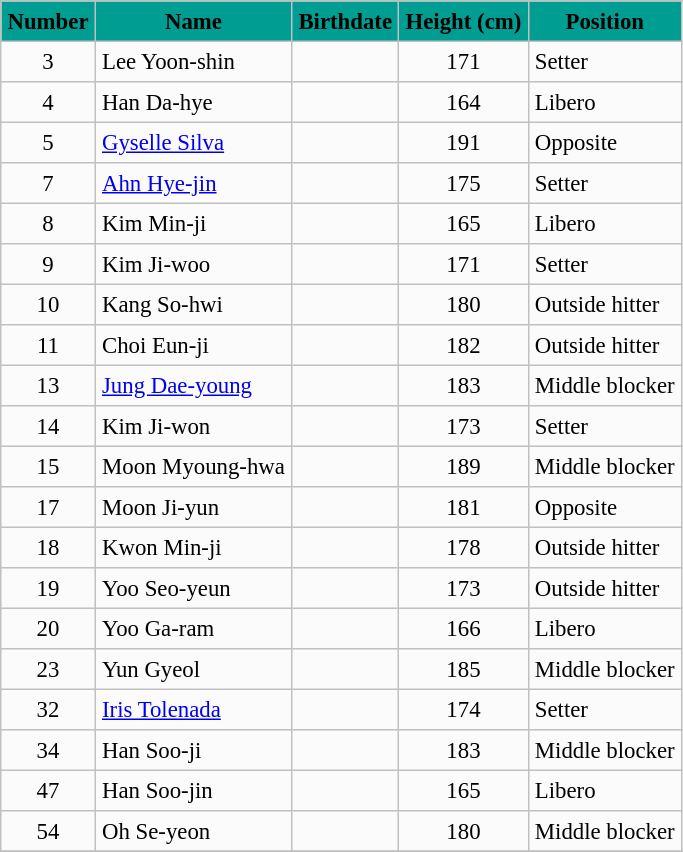<table border="1" cellpadding="4" cellspacing="0" style="font-size: 95%; background: #fbfbfb; border: 1px silver solid; border-collapse: collapse; text-align:center;">
<tr bgcolor=009D92>
<th><span>Number</span></th>
<th><span>Name</span></th>
<th><span>Birthdate</span></th>
<th><span>Height (cm)</span></th>
<th><span>Position</span></th>
</tr>
<tr>
<td>3</td>
<td align=left> Lee Yoon-shin</td>
<td align=right></td>
<td>171</td>
<td align=left>Setter</td>
</tr>
<tr>
<td>4</td>
<td align=left> Han Da-hye</td>
<td align=right></td>
<td>164</td>
<td align=left>Libero</td>
</tr>
<tr>
<td>5</td>
<td align=left> <a href='#'>Gyselle Silva</a></td>
<td align=right></td>
<td>191</td>
<td align=left>Opposite</td>
</tr>
<tr>
<td>7</td>
<td align=left> <a href='#'>Ahn Hye-jin</a></td>
<td align=right></td>
<td>175</td>
<td align=left>Setter</td>
</tr>
<tr>
<td>8</td>
<td align=left> Kim Min-ji</td>
<td align=right></td>
<td>165</td>
<td align=left>Libero</td>
</tr>
<tr>
<td>9</td>
<td align=left> Kim Ji-woo</td>
<td align=right></td>
<td>171</td>
<td align=left>Setter</td>
</tr>
<tr>
<td>10</td>
<td align=left> Kang So-hwi</td>
<td align=right></td>
<td>180</td>
<td align=left>Outside hitter</td>
</tr>
<tr>
<td>11</td>
<td align=left> Choi Eun-ji</td>
<td align=right></td>
<td>182</td>
<td align=left>Outside hitter</td>
</tr>
<tr>
<td>13</td>
<td align=left> <a href='#'>Jung Dae-young</a></td>
<td align="right"></td>
<td>183</td>
<td align=left>Middle blocker</td>
</tr>
<tr>
<td>14</td>
<td align=left> Kim Ji-won</td>
<td align=right></td>
<td>173</td>
<td align=left>Setter</td>
</tr>
<tr>
<td>15</td>
<td align=left> Moon Myoung-hwa</td>
<td align=right></td>
<td>189</td>
<td align=left>Middle blocker</td>
</tr>
<tr>
<td>17</td>
<td align=left> Moon Ji-yun</td>
<td align=right></td>
<td>181</td>
<td align=left>Opposite</td>
</tr>
<tr>
<td>18</td>
<td align=left> Kwon Min-ji</td>
<td align=right></td>
<td>178</td>
<td align=left>Outside hitter</td>
</tr>
<tr>
<td>19</td>
<td align=left> Yoo Seo-yeun</td>
<td align=right></td>
<td>173</td>
<td align=left>Outside hitter</td>
</tr>
<tr>
<td>20</td>
<td align=left> Yoo Ga-ram</td>
<td align=right></td>
<td>166</td>
<td align=left>Libero</td>
</tr>
<tr>
<td>23</td>
<td align=left> Yun Gyeol</td>
<td align=right></td>
<td>185</td>
<td align=left>Middle blocker</td>
</tr>
<tr>
<td>32</td>
<td align=left> <a href='#'>Iris Tolenada</a></td>
<td align=right></td>
<td>174</td>
<td align=left>Setter</td>
</tr>
<tr>
<td>34</td>
<td align=left> Han Soo-ji</td>
<td align=right></td>
<td>183</td>
<td align=left>Middle blocker</td>
</tr>
<tr>
<td>47</td>
<td align=left> Han Soo-jin</td>
<td align=right></td>
<td>165</td>
<td align=left>Libero</td>
</tr>
<tr>
<td>54</td>
<td align=left> Oh Se-yeon</td>
<td align=right></td>
<td>180</td>
<td align=left>Middle blocker</td>
</tr>
<tr>
</tr>
</table>
